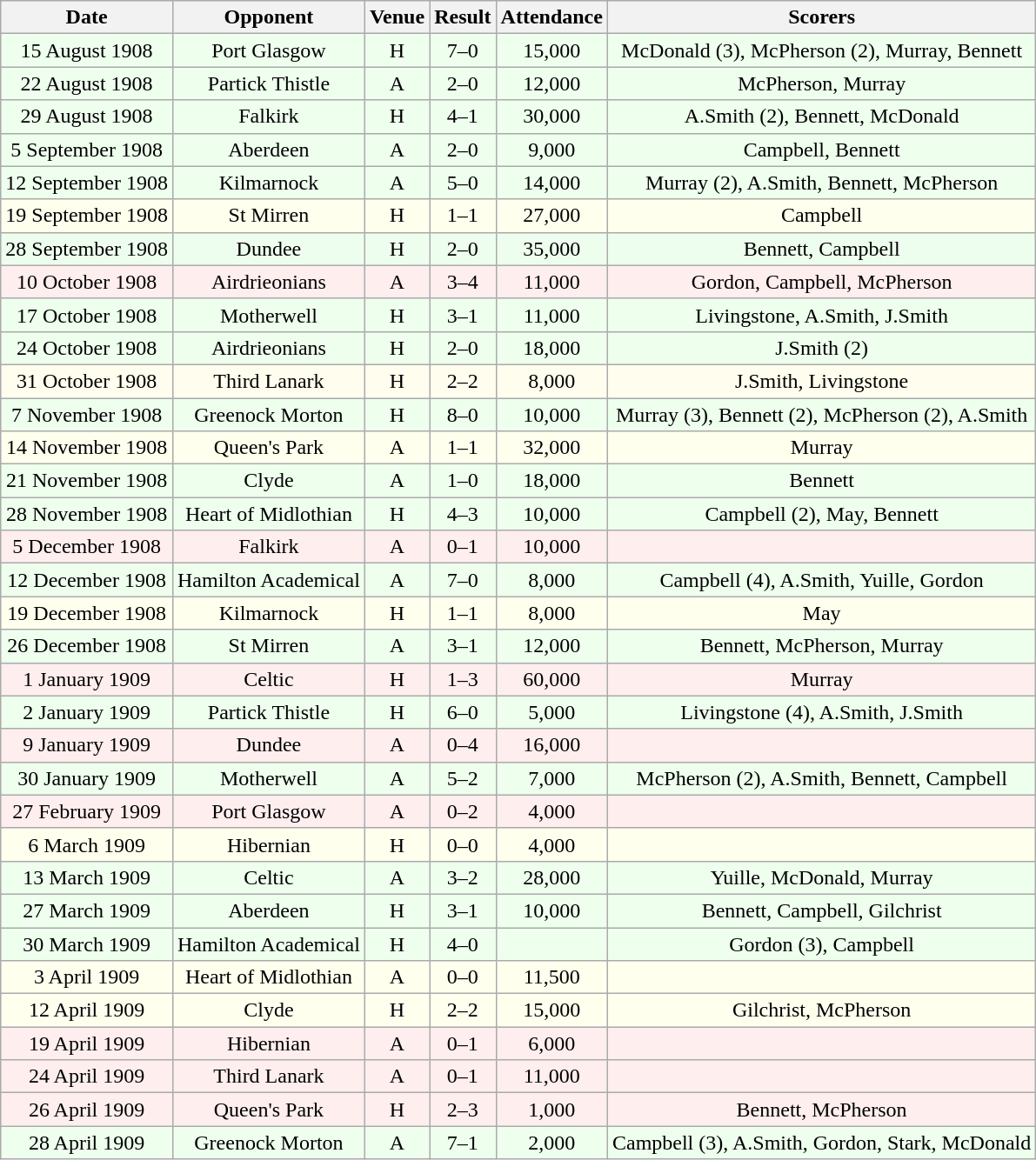<table class="wikitable sortable" style="font-size:100%; text-align:center">
<tr>
<th>Date</th>
<th>Opponent</th>
<th>Venue</th>
<th>Result</th>
<th>Attendance</th>
<th>Scorers</th>
</tr>
<tr bgcolor = "#EEFFEE">
<td>15 August 1908</td>
<td>Port Glasgow</td>
<td>H</td>
<td>7–0</td>
<td>15,000</td>
<td>McDonald (3), McPherson (2), Murray, Bennett</td>
</tr>
<tr bgcolor = "#EEFFEE">
<td>22 August 1908</td>
<td>Partick Thistle</td>
<td>A</td>
<td>2–0</td>
<td>12,000</td>
<td>McPherson, Murray</td>
</tr>
<tr bgcolor = "#EEFFEE">
<td>29 August 1908</td>
<td>Falkirk</td>
<td>H</td>
<td>4–1</td>
<td>30,000</td>
<td>A.Smith (2), Bennett, McDonald</td>
</tr>
<tr bgcolor = "#EEFFEE">
<td>5 September 1908</td>
<td>Aberdeen</td>
<td>A</td>
<td>2–0</td>
<td>9,000</td>
<td>Campbell, Bennett</td>
</tr>
<tr bgcolor = "#EEFFEE">
<td>12 September 1908</td>
<td>Kilmarnock</td>
<td>A</td>
<td>5–0</td>
<td>14,000</td>
<td>Murray (2), A.Smith, Bennett, McPherson</td>
</tr>
<tr bgcolor = "#FFFFEE">
<td>19 September 1908</td>
<td>St Mirren</td>
<td>H</td>
<td>1–1</td>
<td>27,000</td>
<td>Campbell</td>
</tr>
<tr bgcolor = "#EEFEEE">
<td>28 September 1908</td>
<td>Dundee</td>
<td>H</td>
<td>2–0</td>
<td>35,000</td>
<td>Bennett, Campbell</td>
</tr>
<tr bgcolor = "#FFEEEE">
<td>10 October 1908</td>
<td>Airdrieonians</td>
<td>A</td>
<td>3–4</td>
<td>11,000</td>
<td>Gordon, Campbell, McPherson</td>
</tr>
<tr bgcolor = "#EEFFEE">
<td>17 October 1908</td>
<td>Motherwell</td>
<td>H</td>
<td>3–1</td>
<td>11,000</td>
<td>Livingstone, A.Smith, J.Smith</td>
</tr>
<tr bgcolor = "#EEFFEE">
<td>24 October 1908</td>
<td>Airdrieonians</td>
<td>H</td>
<td>2–0</td>
<td>18,000</td>
<td>J.Smith (2)</td>
</tr>
<tr bgcolor = "#FFFEEE">
<td>31 October 1908</td>
<td>Third Lanark</td>
<td>H</td>
<td>2–2</td>
<td>8,000</td>
<td>J.Smith, Livingstone</td>
</tr>
<tr bgcolor = "#EEFFEE">
<td>7 November 1908</td>
<td>Greenock Morton</td>
<td>H</td>
<td>8–0</td>
<td>10,000</td>
<td>Murray (3), Bennett (2), McPherson (2), A.Smith</td>
</tr>
<tr bgcolor = "#FFFFEE">
<td>14 November 1908</td>
<td>Queen's Park</td>
<td>A</td>
<td>1–1</td>
<td>32,000</td>
<td>Murray</td>
</tr>
<tr bgcolor = "#EEFFEE">
<td>21 November 1908</td>
<td>Clyde</td>
<td>A</td>
<td>1–0</td>
<td>18,000</td>
<td>Bennett</td>
</tr>
<tr bgcolor = "#EEFFEE">
<td>28 November 1908</td>
<td>Heart of Midlothian</td>
<td>H</td>
<td>4–3</td>
<td>10,000</td>
<td>Campbell (2), May, Bennett</td>
</tr>
<tr bgcolor = "#FFEEEE">
<td>5 December 1908</td>
<td>Falkirk</td>
<td>A</td>
<td>0–1</td>
<td>10,000</td>
<td></td>
</tr>
<tr bgcolor = "#EEFFEE">
<td>12 December 1908</td>
<td>Hamilton Academical</td>
<td>A</td>
<td>7–0</td>
<td>8,000</td>
<td>Campbell (4), A.Smith, Yuille, Gordon</td>
</tr>
<tr bgcolor = "#FFFFEE">
<td>19 December 1908</td>
<td>Kilmarnock</td>
<td>H</td>
<td>1–1</td>
<td>8,000</td>
<td>May</td>
</tr>
<tr bgcolor = "#EEFFEE">
<td>26 December 1908</td>
<td>St Mirren</td>
<td>A</td>
<td>3–1</td>
<td>12,000</td>
<td>Bennett, McPherson, Murray</td>
</tr>
<tr bgcolor = "#FFEEEE">
<td>1 January 1909</td>
<td>Celtic</td>
<td>H</td>
<td>1–3</td>
<td>60,000</td>
<td>Murray</td>
</tr>
<tr bgcolor = "#EEFFEE">
<td>2 January 1909</td>
<td>Partick Thistle</td>
<td>H</td>
<td>6–0</td>
<td>5,000</td>
<td>Livingstone (4), A.Smith, J.Smith</td>
</tr>
<tr bgcolor = "#FFEEEE">
<td>9 January 1909</td>
<td>Dundee</td>
<td>A</td>
<td>0–4</td>
<td>16,000</td>
<td></td>
</tr>
<tr bgcolor = "#EEFFEE">
<td>30 January 1909</td>
<td>Motherwell</td>
<td>A</td>
<td>5–2</td>
<td>7,000</td>
<td>McPherson (2), A.Smith, Bennett, Campbell</td>
</tr>
<tr bgcolor = "#FFEEEE">
<td>27 February 1909</td>
<td>Port Glasgow</td>
<td>A</td>
<td>0–2</td>
<td>4,000</td>
<td></td>
</tr>
<tr bgcolor = "#FFFFEE">
<td>6 March 1909</td>
<td>Hibernian</td>
<td>H</td>
<td>0–0</td>
<td>4,000</td>
<td></td>
</tr>
<tr bgcolor = "#EEFFEE">
<td>13 March 1909</td>
<td>Celtic</td>
<td>A</td>
<td>3–2</td>
<td>28,000</td>
<td>Yuille, McDonald, Murray</td>
</tr>
<tr bgcolor = "#EEFFEE">
<td>27 March 1909</td>
<td>Aberdeen</td>
<td>H</td>
<td>3–1</td>
<td>10,000</td>
<td>Bennett, Campbell, Gilchrist</td>
</tr>
<tr bgcolor = "#EEFFEE">
<td>30 March 1909</td>
<td>Hamilton Academical</td>
<td>H</td>
<td>4–0</td>
<td></td>
<td>Gordon (3), Campbell</td>
</tr>
<tr bgcolor = "#FFFFEE">
<td>3 April 1909</td>
<td>Heart of Midlothian</td>
<td>A</td>
<td>0–0</td>
<td>11,500</td>
<td></td>
</tr>
<tr bgcolor = "#FFFFEE">
<td>12 April 1909</td>
<td>Clyde</td>
<td>H</td>
<td>2–2</td>
<td>15,000</td>
<td>Gilchrist, McPherson</td>
</tr>
<tr bgcolor = "#FFEEEE">
<td>19 April 1909</td>
<td>Hibernian</td>
<td>A</td>
<td>0–1</td>
<td>6,000</td>
<td></td>
</tr>
<tr bgcolor = "#FFEEEE">
<td>24 April 1909</td>
<td>Third Lanark</td>
<td>A</td>
<td>0–1</td>
<td>11,000</td>
<td></td>
</tr>
<tr bgcolor = "#FFEEEE">
<td>26 April 1909</td>
<td>Queen's Park</td>
<td>H</td>
<td>2–3</td>
<td>1,000</td>
<td>Bennett, McPherson</td>
</tr>
<tr bgcolor = "#EEFFEE">
<td>28 April 1909</td>
<td>Greenock Morton</td>
<td>A</td>
<td>7–1</td>
<td>2,000</td>
<td>Campbell (3), A.Smith, Gordon, Stark, McDonald</td>
</tr>
</table>
